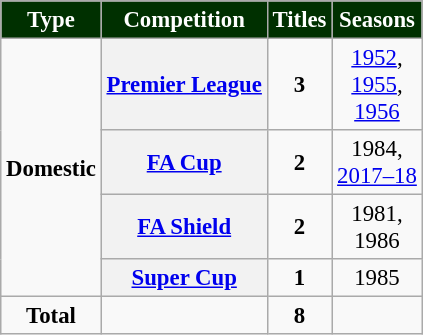<table class="wikitable plainrowheaders" style="font-size:95%; text-align:center;">
<tr>
<th style="color:#FFFFFF; background:#003000;">Type</th>
<th style="color:#FFFFFF; background:#003000;">Competition</th>
<th style="color:#FFFFFF; background:#003000;">Titles</th>
<th style="color:#FFFFFF; background:#003000;">Seasons</th>
</tr>
<tr>
<td rowspan="4"><strong>Domestic</strong></td>
<th scope=col><a href='#'>Premier League</a></th>
<td align="center"><strong>3 </strong></td>
<td><a href='#'>1952</a>, <br><a href='#'>1955</a>, <br><a href='#'>1956</a></td>
</tr>
<tr>
<th scope=col><a href='#'>FA Cup</a></th>
<td align="center"><strong>2</strong></td>
<td>1984, <br><a href='#'>2017–18</a></td>
</tr>
<tr>
<th scope=col><a href='#'>FA Shield</a></th>
<td align="center"><strong>2</strong></td>
<td>1981, <br>1986</td>
</tr>
<tr>
<th scope=col><a href='#'>Super Cup</a></th>
<td align="center"><strong>1</strong></td>
<td>1985</td>
</tr>
<tr>
<td><strong>Total</strong></td>
<td></td>
<td align="center"><strong>8</strong></td>
<td></td>
</tr>
</table>
